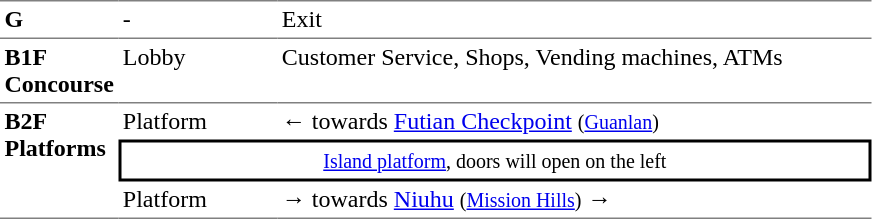<table table border=0 cellspacing=0 cellpadding=3>
<tr>
<td style="border-top:solid 1px gray;" width=50 valign=top><strong>G</strong></td>
<td style="border-top:solid 1px gray;" width=100 valign=top>-</td>
<td style="border-top:solid 1px gray;" width=390 valign=top>Exit</td>
</tr>
<tr>
<td style="border-bottom:solid 1px gray; border-top:solid 1px gray;" valign=top width=50><strong>B1F<br>Concourse</strong></td>
<td style="border-bottom:solid 1px gray; border-top:solid 1px gray;" valign=top width=100>Lobby</td>
<td style="border-bottom:solid 1px gray; border-top:solid 1px gray;" valign=top width=390>Customer Service, Shops, Vending machines, ATMs</td>
</tr>
<tr>
<td style="border-bottom:solid 1px gray;" rowspan=4 valign=top><strong>B2F<br>Platforms</strong></td>
<td>Platform </td>
<td>←  towards <a href='#'>Futian Checkpoint</a> <small>(<a href='#'>Guanlan</a>)</small></td>
</tr>
<tr>
<td style="border-right:solid 2px black;border-left:solid 2px black;border-top:solid 2px black;border-bottom:solid 2px black;text-align:center;" colspan=2><small><a href='#'>Island platform</a>, doors will open on the left</small></td>
</tr>
<tr>
<td style="border-bottom:solid 1px gray;">Platform </td>
<td style="border-bottom:solid 1px gray;"><span>→</span>  towards <a href='#'>Niuhu</a> <small>(<a href='#'>Mission Hills</a>)</small> →</td>
</tr>
</table>
